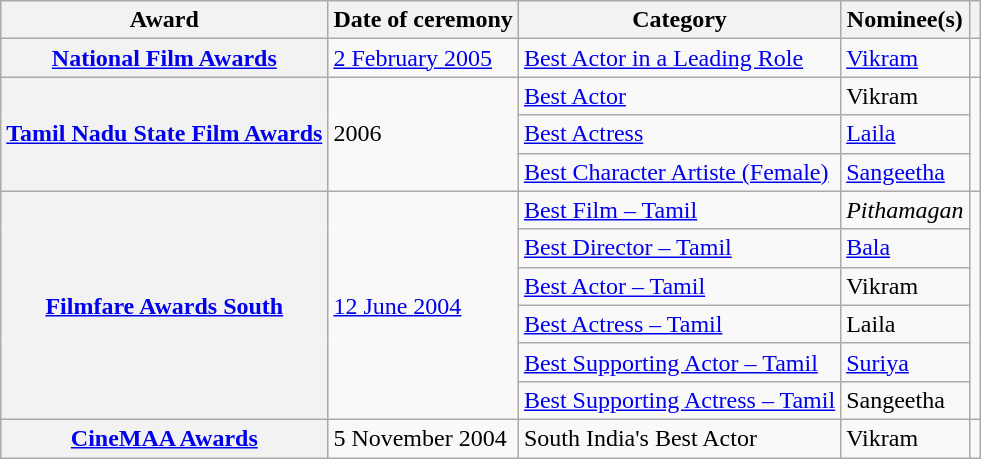<table class="wikitable plainrowheaders sortable">
<tr>
<th scope="col">Award</th>
<th scope="col">Date of ceremony</th>
<th scope="col">Category</th>
<th scope="col">Nominee(s)</th>
<th scope="col" class="unsortable"></th>
</tr>
<tr>
<th scope="row"><a href='#'>National Film Awards</a></th>
<td><a href='#'>2 February 2005</a></td>
<td><a href='#'>Best Actor in a Leading Role</a></td>
<td><a href='#'>Vikram</a></td>
<td style="text-align:center;"></td>
</tr>
<tr>
<th rowspan="3" scope="row"><a href='#'>Tamil Nadu State Film Awards</a></th>
<td rowspan="3"> 2006</td>
<td><a href='#'>Best Actor</a></td>
<td>Vikram</td>
<td rowspan="3" style="text-align:center;"></td>
</tr>
<tr>
<td><a href='#'>Best Actress</a></td>
<td><a href='#'>Laila</a></td>
</tr>
<tr>
<td><a href='#'>Best Character Artiste (Female)</a></td>
<td><a href='#'>Sangeetha</a></td>
</tr>
<tr>
<th rowspan="6" scope="row"><a href='#'>Filmfare Awards South</a></th>
<td rowspan="6"><a href='#'>12 June <abbr>2004</abbr></a></td>
<td><a href='#'>Best Film – Tamil</a></td>
<td><em>Pithamagan</em></td>
<td rowspan="6" style="text-align:center;"><br></td>
</tr>
<tr>
<td><a href='#'>Best Director – Tamil</a></td>
<td><a href='#'>Bala</a></td>
</tr>
<tr>
<td><a href='#'>Best Actor – Tamil</a></td>
<td>Vikram</td>
</tr>
<tr>
<td><a href='#'>Best Actress – Tamil</a></td>
<td>Laila</td>
</tr>
<tr>
<td><a href='#'>Best Supporting Actor – Tamil</a></td>
<td><a href='#'>Suriya</a></td>
</tr>
<tr>
<td><a href='#'>Best Supporting Actress – Tamil</a></td>
<td>Sangeetha</td>
</tr>
<tr>
<th rowspan="1" scope="row"><a href='#'>CineMAA Awards</a></th>
<td rowspan="1">5 November 2004</td>
<td>South India's Best Actor</td>
<td>Vikram</td>
<td rowspan="1" style="text-align:center;"></td>
</tr>
</table>
